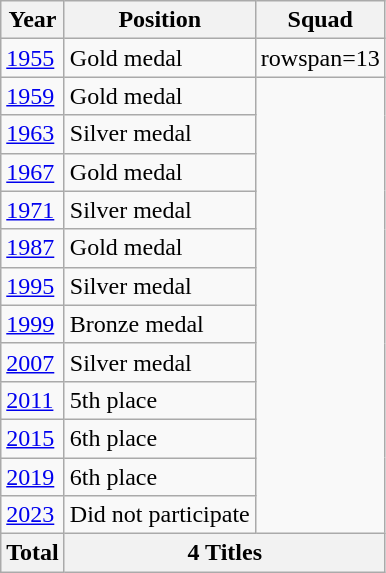<table class="wikitable" style="text-align: center;">
<tr>
<th>Year</th>
<th>Position</th>
<th>Squad</th>
</tr>
<tr style="text-align:left;">
<td><a href='#'>1955</a></td>
<td> Gold medal</td>
<td>rowspan=13</td>
</tr>
<tr style="text-align:left;">
<td><a href='#'>1959</a></td>
<td> Gold medal</td>
</tr>
<tr style="text-align:left;">
<td><a href='#'>1963</a></td>
<td> Silver medal</td>
</tr>
<tr style="text-align:left;">
<td><a href='#'>1967</a></td>
<td> Gold medal</td>
</tr>
<tr style="text-align:left;">
<td><a href='#'>1971</a></td>
<td> Silver medal</td>
</tr>
<tr style="text-align:left;">
<td><a href='#'>1987</a></td>
<td> Gold medal</td>
</tr>
<tr style="text-align:left;">
<td><a href='#'>1995</a></td>
<td> Silver medal</td>
</tr>
<tr style="text-align:left;">
<td><a href='#'>1999</a></td>
<td> Bronze medal</td>
</tr>
<tr style="text-align:left;">
<td><a href='#'>2007</a></td>
<td> Silver medal</td>
</tr>
<tr style="text-align:left;">
<td><a href='#'>2011</a></td>
<td>5th place</td>
</tr>
<tr style="text-align:left;">
<td><a href='#'>2015</a></td>
<td>6th place</td>
</tr>
<tr style="text-align:left;">
<td><a href='#'>2019</a></td>
<td>6th place</td>
</tr>
<tr style="text-align:left;">
<td><a href='#'>2023</a></td>
<td>Did not participate</td>
</tr>
<tr>
<th>Total</th>
<th colspan="2">4 Titles</th>
</tr>
</table>
